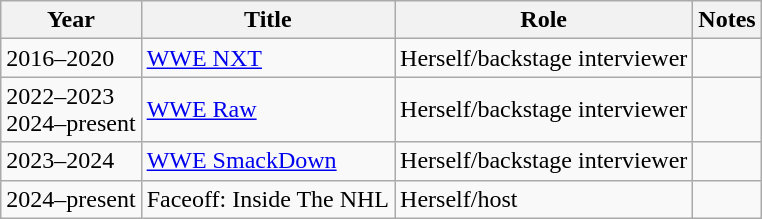<table class="wikitable sortable">
<tr>
<th>Year</th>
<th>Title</th>
<th>Role</th>
<th class="unsortable">Notes</th>
</tr>
<tr>
<td>2016–2020</td>
<td><a href='#'>WWE NXT</a></td>
<td>Herself/backstage interviewer</td>
<td></td>
</tr>
<tr>
<td>2022–2023<br>2024–present</td>
<td><a href='#'>WWE Raw</a></td>
<td>Herself/backstage interviewer</td>
<td></td>
</tr>
<tr>
<td>2023–2024</td>
<td><a href='#'>WWE SmackDown</a></td>
<td>Herself/backstage interviewer</td>
<td></td>
</tr>
<tr>
<td>2024–present</td>
<td>Faceoff: Inside The NHL</td>
<td>Herself/host</td>
<td></td>
</tr>
</table>
